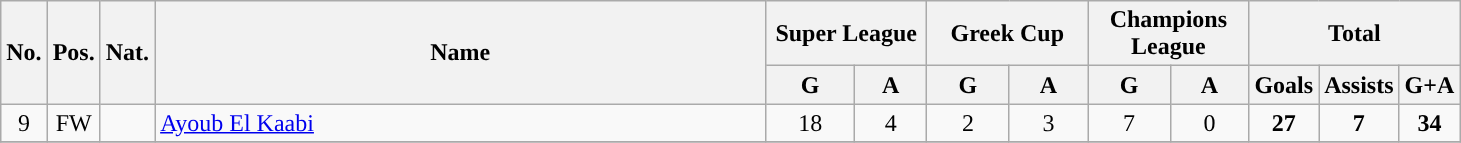<table class="wikitable sortable" style="text-align:center">
<tr>
<th style="text-align:center;" rowspan="2";>No.</th>
<th style="text-align:center;" rowspan="2";>Pos.</th>
<th style="text-align:center;" rowspan="2";>Nat.</th>
<th style="text-align:center; width:400px;" rowspan="2";>Name</th>
<th style="text-align:center; width:100px;" colspan="2">Super League</th>
<th style="text-align:center; width:100px;" colspan="2">Greek Cup</th>
<th style="text-align:center; width:100px;" colspan="2">Champions League</th>
<th style="text-align:center; width:100px;" colspan="3">Total</th>
</tr>
<tr>
<th style="text-align:center;">G</th>
<th style="text-align:center;">A</th>
<th style="text-align:center;">G</th>
<th style="text-align:center;">A</th>
<th style="text-align:center;">G</th>
<th style="text-align:center;">A</th>
<th style="text-align:center;">Goals</th>
<th style="text-align:center;">Assists</th>
<th style="text-align:center;">G+A</th>
</tr>
<tr>
<td>9</td>
<td>FW</td>
<td></td>
<td align=left><a href='#'>Ayoub El Kaabi</a></td>
<td>18</td>
<td>4</td>
<td>2</td>
<td>3</td>
<td>7</td>
<td>0</td>
<td><strong>27</strong></td>
<td><strong>7</strong></td>
<td><strong>34</strong></td>
</tr>
<tr>
</tr>
</table>
